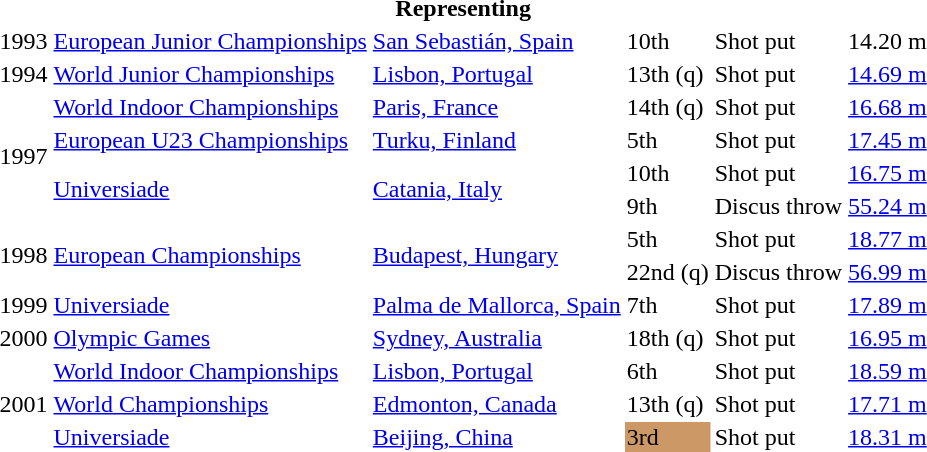<table>
<tr>
<th colspan="6">Representing </th>
</tr>
<tr>
<td>1993</td>
<td><a href='#'>European Junior Championships</a></td>
<td><a href='#'>San Sebastián, Spain</a></td>
<td>10th</td>
<td>Shot put</td>
<td>14.20 m</td>
</tr>
<tr>
<td>1994</td>
<td><a href='#'>World Junior Championships</a></td>
<td><a href='#'>Lisbon, Portugal</a></td>
<td>13th (q)</td>
<td>Shot put</td>
<td><a href='#'>14.69 m</a></td>
</tr>
<tr>
<td rowspan=4>1997</td>
<td><a href='#'>World Indoor Championships</a></td>
<td><a href='#'>Paris, France</a></td>
<td>14th (q)</td>
<td>Shot put</td>
<td><a href='#'>16.68 m</a></td>
</tr>
<tr>
<td><a href='#'>European U23 Championships</a></td>
<td><a href='#'>Turku, Finland</a></td>
<td>5th</td>
<td>Shot put</td>
<td><a href='#'>17.45 m</a></td>
</tr>
<tr>
<td rowspan=2><a href='#'>Universiade</a></td>
<td rowspan=2><a href='#'>Catania, Italy</a></td>
<td>10th</td>
<td>Shot put</td>
<td><a href='#'>16.75 m</a></td>
</tr>
<tr>
<td>9th</td>
<td>Discus throw</td>
<td><a href='#'>55.24 m</a></td>
</tr>
<tr>
<td rowspan=2>1998</td>
<td rowspan=2><a href='#'>European Championships</a></td>
<td rowspan=2><a href='#'>Budapest, Hungary</a></td>
<td>5th</td>
<td>Shot put</td>
<td><a href='#'>18.77 m</a></td>
</tr>
<tr>
<td>22nd (q)</td>
<td>Discus throw</td>
<td><a href='#'>56.99 m</a></td>
</tr>
<tr>
<td>1999</td>
<td><a href='#'>Universiade</a></td>
<td><a href='#'>Palma de Mallorca, Spain</a></td>
<td>7th</td>
<td>Shot put</td>
<td><a href='#'>17.89 m</a></td>
</tr>
<tr>
<td>2000</td>
<td><a href='#'>Olympic Games</a></td>
<td><a href='#'>Sydney, Australia</a></td>
<td>18th (q)</td>
<td>Shot put</td>
<td><a href='#'>16.95 m</a></td>
</tr>
<tr>
<td rowspan=3>2001</td>
<td><a href='#'>World Indoor Championships</a></td>
<td><a href='#'>Lisbon, Portugal</a></td>
<td>6th</td>
<td>Shot put</td>
<td><a href='#'>18.59 m</a></td>
</tr>
<tr>
<td><a href='#'>World Championships</a></td>
<td><a href='#'>Edmonton, Canada</a></td>
<td>13th (q)</td>
<td>Shot put</td>
<td><a href='#'>17.71 m</a></td>
</tr>
<tr>
<td><a href='#'>Universiade</a></td>
<td><a href='#'>Beijing, China</a></td>
<td bgcolor=cc9966>3rd</td>
<td>Shot put</td>
<td><a href='#'>18.31 m</a></td>
</tr>
</table>
